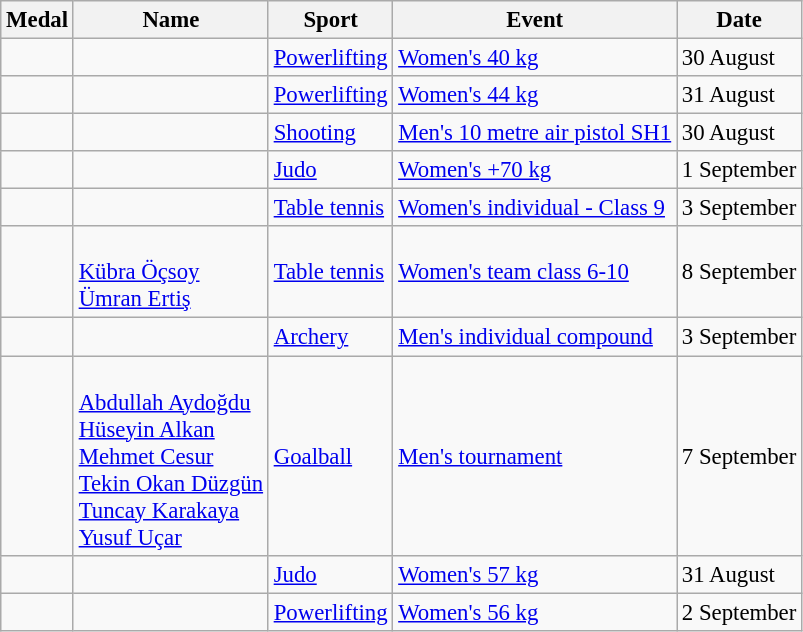<table class="wikitable sortable" style="font-size:95%">
<tr>
<th>Medal</th>
<th>Name</th>
<th>Sport</th>
<th>Event</th>
<th>Date</th>
</tr>
<tr>
<td></td>
<td></td>
<td><a href='#'>Powerlifting</a></td>
<td><a href='#'>Women's 40 kg</a></td>
<td>30 August</td>
</tr>
<tr>
<td></td>
<td></td>
<td><a href='#'>Powerlifting</a></td>
<td><a href='#'>Women's 44 kg</a></td>
<td>31 August</td>
</tr>
<tr>
<td></td>
<td></td>
<td><a href='#'>Shooting</a></td>
<td><a href='#'>Men's 10 metre air pistol SH1</a></td>
<td>30 August</td>
</tr>
<tr>
<td></td>
<td></td>
<td><a href='#'>Judo</a></td>
<td><a href='#'>Women's +70 kg</a></td>
<td>1 September</td>
</tr>
<tr>
<td></td>
<td></td>
<td><a href='#'>Table tennis</a></td>
<td><a href='#'>Women's individual - Class 9</a></td>
<td>3 September</td>
</tr>
<tr>
<td></td>
<td><br><a href='#'>Kübra Öçsoy</a><br><a href='#'>Ümran Ertiş</a></td>
<td><a href='#'>Table tennis</a></td>
<td><a href='#'>Women's team class 6-10</a></td>
<td>8 September</td>
</tr>
<tr>
<td></td>
<td></td>
<td><a href='#'>Archery</a></td>
<td><a href='#'>Men's individual compound</a></td>
<td>3 September</td>
</tr>
<tr>
<td></td>
<td><br><a href='#'>Abdullah Aydoğdu</a><br>
<a href='#'>Hüseyin Alkan</a><br>
<a href='#'>Mehmet Cesur</a><br>
<a href='#'>Tekin Okan Düzgün</a><br>
<a href='#'>Tuncay Karakaya</a><br>
<a href='#'>Yusuf Uçar</a></td>
<td><a href='#'>Goalball</a></td>
<td><a href='#'>Men's tournament</a></td>
<td>7 September</td>
</tr>
<tr>
<td></td>
<td></td>
<td><a href='#'>Judo</a></td>
<td><a href='#'>Women's 57 kg</a></td>
<td>31 August</td>
</tr>
<tr>
<td></td>
<td></td>
<td><a href='#'>Powerlifting</a></td>
<td><a href='#'>Women's 56 kg</a></td>
<td>2 September</td>
</tr>
</table>
